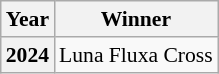<table class="wikitable" style="font-size: 90%;">
<tr>
<th>Year</th>
<th>Winner</th>
</tr>
<tr>
<th>2024</th>
<td>Luna Fluxa Cross</td>
</tr>
</table>
